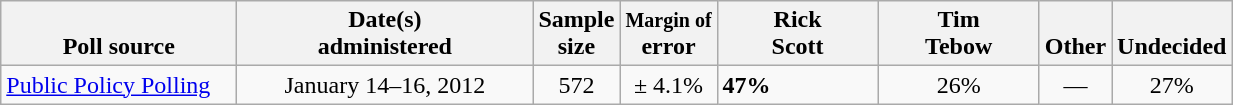<table class="wikitable">
<tr valign= bottom>
<th style="width:150px;">Poll source</th>
<th style="width:190px;">Date(s)<br>administered</th>
<th class=small>Sample<br>size</th>
<th><small>Margin of</small><br>error</th>
<th style="width:100px;">Rick<br>Scott</th>
<th style="width:100px;">Tim<br>Tebow</th>
<th>Other</th>
<th>Undecided</th>
</tr>
<tr>
<td><a href='#'>Public Policy Polling</a></td>
<td align=center>January 14–16, 2012</td>
<td align=center>572</td>
<td align=center>± 4.1%</td>
<td><strong>47%</strong></td>
<td align=center>26%</td>
<td align=center>—</td>
<td align=center>27%</td>
</tr>
</table>
